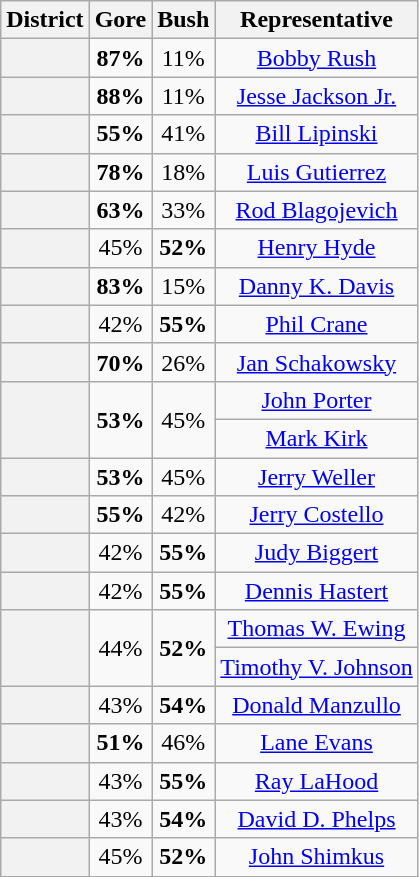<table class=wikitable>
<tr>
<th>District</th>
<th>Gore</th>
<th>Bush</th>
<th>Representative</th>
</tr>
<tr align=center>
<th></th>
<td><strong>87%</strong></td>
<td>11%</td>
<td><a href='#'>Bobby Rush</a></td>
</tr>
<tr align=center>
<th></th>
<td><strong>88%</strong></td>
<td>11%</td>
<td><a href='#'>Jesse Jackson Jr.</a></td>
</tr>
<tr align=center>
<th></th>
<td><strong>55%</strong></td>
<td>41%</td>
<td><a href='#'>Bill Lipinski</a></td>
</tr>
<tr align=center>
<th></th>
<td><strong>78%</strong></td>
<td>18%</td>
<td><a href='#'>Luis Gutierrez</a></td>
</tr>
<tr align=center>
<th></th>
<td><strong>63%</strong></td>
<td>33%</td>
<td><a href='#'>Rod Blagojevich</a></td>
</tr>
<tr align=center>
<th></th>
<td>45%</td>
<td><strong>52%</strong></td>
<td><a href='#'>Henry Hyde</a></td>
</tr>
<tr align=center>
<th></th>
<td><strong>83%</strong></td>
<td>15%</td>
<td><a href='#'>Danny K. Davis</a></td>
</tr>
<tr align=center>
<th></th>
<td>42%</td>
<td><strong>55%</strong></td>
<td><a href='#'>Phil Crane</a></td>
</tr>
<tr align=center>
<th></th>
<td><strong>70%</strong></td>
<td>26%</td>
<td><a href='#'>Jan Schakowsky</a></td>
</tr>
<tr align=center>
<th rowspan=2 ></th>
<td rowspan="2"><strong>53%</strong></td>
<td rowspan=2>45%</td>
<td><a href='#'>John Porter</a></td>
</tr>
<tr align=center>
<td><a href='#'>Mark Kirk</a></td>
</tr>
<tr align=center>
<th></th>
<td><strong>53%</strong></td>
<td>45%</td>
<td><a href='#'>Jerry Weller</a></td>
</tr>
<tr align=center>
<th></th>
<td><strong>55%</strong></td>
<td>42%</td>
<td><a href='#'>Jerry Costello</a></td>
</tr>
<tr align=center>
<th></th>
<td>42%</td>
<td><strong>55%</strong></td>
<td><a href='#'>Judy Biggert</a></td>
</tr>
<tr align=center>
<th></th>
<td>42%</td>
<td><strong>55%</strong></td>
<td><a href='#'>Dennis Hastert</a></td>
</tr>
<tr align=center>
<th rowspan=2 ></th>
<td rowspan="2">44%</td>
<td rowspan=2><strong>52%</strong></td>
<td><a href='#'>Thomas W. Ewing</a></td>
</tr>
<tr align=center>
<td><a href='#'>Timothy V. Johnson</a></td>
</tr>
<tr align=center>
<th></th>
<td>43%</td>
<td><strong>54%</strong></td>
<td><a href='#'>Donald Manzullo</a></td>
</tr>
<tr align=center>
<th></th>
<td><strong>51%</strong></td>
<td>46%</td>
<td><a href='#'>Lane Evans</a></td>
</tr>
<tr align=center>
<th></th>
<td>43%</td>
<td><strong>55%</strong></td>
<td><a href='#'>Ray LaHood</a></td>
</tr>
<tr align=center>
<th></th>
<td>43%</td>
<td><strong>54%</strong></td>
<td><a href='#'>David D. Phelps</a></td>
</tr>
<tr align=center>
<th></th>
<td>45%</td>
<td><strong>52%</strong></td>
<td><a href='#'>John Shimkus</a></td>
</tr>
</table>
